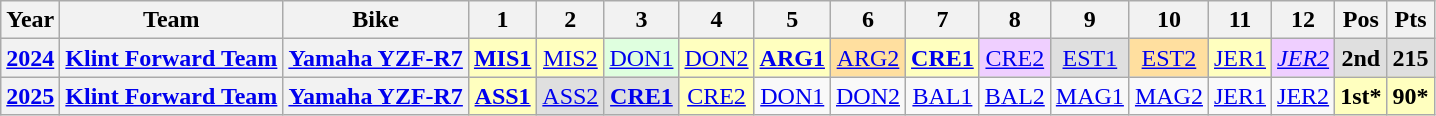<table class="wikitable" style="text-align:center;">
<tr>
<th>Year</th>
<th>Team</th>
<th>Bike</th>
<th>1</th>
<th>2</th>
<th>3</th>
<th>4</th>
<th>5</th>
<th>6</th>
<th>7</th>
<th>8</th>
<th>9</th>
<th>10</th>
<th>11</th>
<th>12</th>
<th>Pos</th>
<th>Pts</th>
</tr>
<tr>
<th><a href='#'>2024</a></th>
<th><a href='#'>Klint Forward Team</a></th>
<th><a href='#'>Yamaha YZF-R7</a></th>
<td style="background:#FFFFBF;"><strong><a href='#'>MIS1</a></strong><br></td>
<td style="background:#FFFFBF;"><a href='#'>MIS2</a><br></td>
<td style="background:#DFFFDF;"><a href='#'>DON1</a><br></td>
<td style="background:#FFFFBF;"><a href='#'>DON2</a><br></td>
<td style="background:#FFFFBF;"><strong><a href='#'>ARG1</a></strong><br></td>
<td style="background:#FFDF9F;"><a href='#'>ARG2</a><br></td>
<td style="background:#FFFFBF;"><strong><a href='#'>CRE1</a></strong><br></td>
<td style="background:#EFCFFF;"><a href='#'>CRE2</a><br></td>
<td style="background:#DFDFDF;"><a href='#'>EST1</a><br></td>
<td style="background:#FFDF9F;"><a href='#'>EST2</a><br></td>
<td style="background:#FFFFBF;"><a href='#'>JER1</a><br></td>
<td style="background:#EFCFFF;"><em><a href='#'>JER2</a></em><br></td>
<th style="background:#DFDFDF;">2nd</th>
<th style="background:#DFDFDF;">215</th>
</tr>
<tr>
<th><a href='#'>2025</a></th>
<th><a href='#'>Klint Forward Team</a></th>
<th><a href='#'>Yamaha YZF-R7</a></th>
<td style="background:#FFFFBF;"><strong><a href='#'>ASS1</a></strong><br></td>
<td style="background:#DFDFDF;"><a href='#'>ASS2</a><br></td>
<td style="background:#DFDFDF;"><strong><a href='#'>CRE1</a></strong><br></td>
<td style="background:#FFFFBF;"><a href='#'>CRE2</a><br></td>
<td style="background:#;"><a href='#'>DON1</a><br></td>
<td style="background:#;"><a href='#'>DON2</a><br></td>
<td style="background:#;"><a href='#'>BAL1</a><br></td>
<td style="background:#;"><a href='#'>BAL2</a><br></td>
<td style="background:#;"><a href='#'>MAG1</a><br></td>
<td style="background:#;"><a href='#'>MAG2</a><br></td>
<td style="background:#;"><a href='#'>JER1</a><br></td>
<td style="background:#;"><a href='#'>JER2</a><br></td>
<th style="background:#FFFFBF;">1st*</th>
<th style="background:#FFFFBF;">90*</th>
</tr>
</table>
